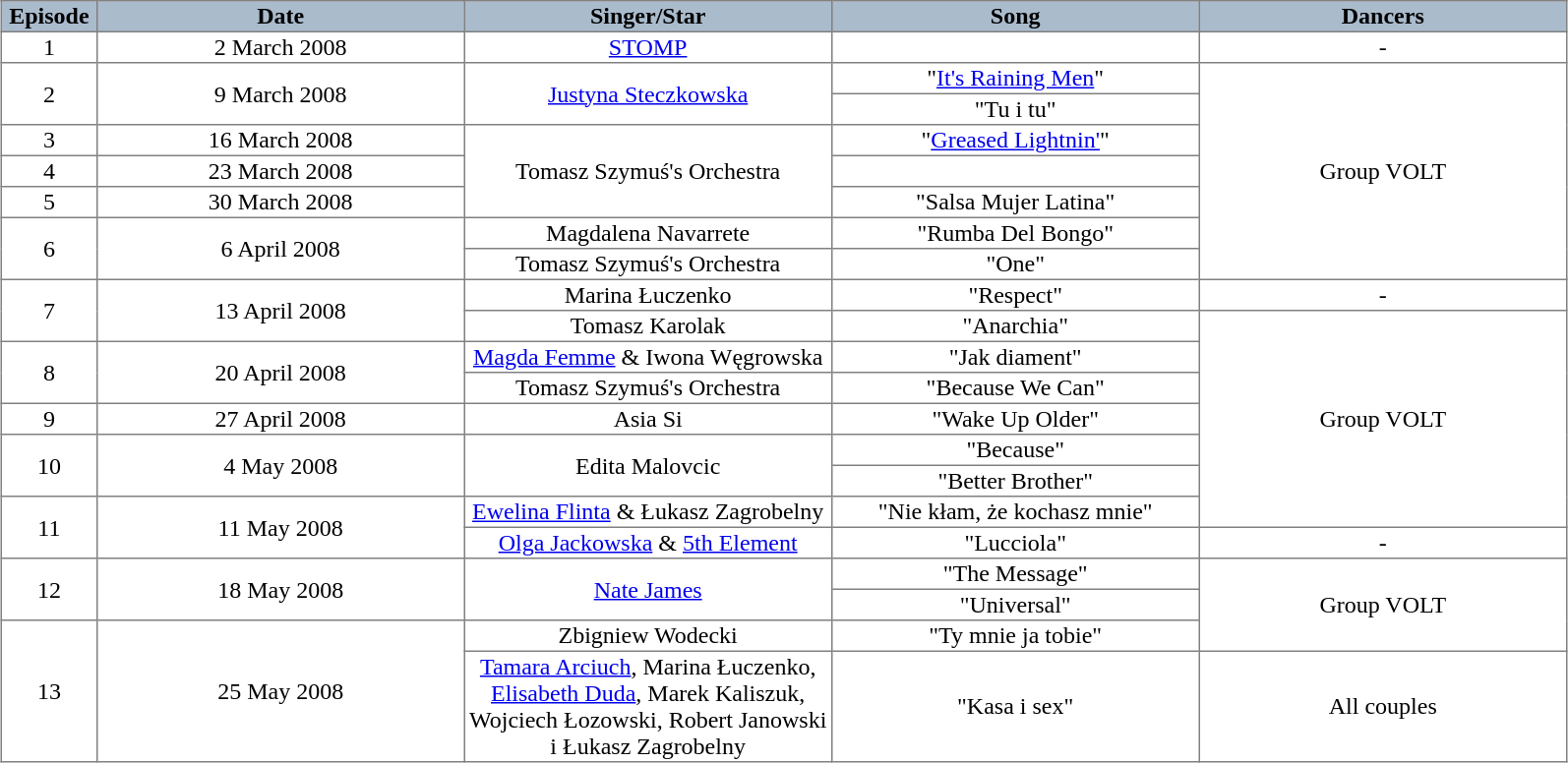<table style="text-align: center; width: 84%; margin: 0 auto; border-collapse: collapse" border="1" cellpadding="1" cellspacing="1">
<tr style="background: #ABC">
<th width="4%">Episode</th>
<th width="20%">Date</th>
<th width="20%">Singer/Star</th>
<th width="20%">Song</th>
<th width="20%">Dancers</th>
</tr>
<tr>
<td>1</td>
<td>2 March 2008</td>
<td><a href='#'>STOMP</a></td>
<td></td>
<td>-</td>
</tr>
<tr>
<td rowspan=2>2</td>
<td rowspan=2>9 March 2008</td>
<td rowspan=2><a href='#'>Justyna Steczkowska</a></td>
<td>"<a href='#'>It's Raining Men</a>"</td>
<td rowspan="7">Group VOLT</td>
</tr>
<tr>
<td>"Tu i tu"</td>
</tr>
<tr>
<td>3</td>
<td>16 March 2008</td>
<td rowspan="3">Tomasz Szymuś's Orchestra</td>
<td>"<a href='#'>Greased Lightnin'</a>"</td>
</tr>
<tr>
<td>4</td>
<td>23 March 2008</td>
<td></td>
</tr>
<tr>
<td>5</td>
<td>30 March 2008</td>
<td>"Salsa Mujer Latina"</td>
</tr>
<tr>
<td rowspan=2>6</td>
<td rowspan=2>6 April 2008</td>
<td>Magdalena Navarrete</td>
<td>"Rumba Del Bongo"</td>
</tr>
<tr>
<td>Tomasz Szymuś's Orchestra</td>
<td>"One"</td>
</tr>
<tr>
<td rowspan=2>7</td>
<td rowspan=2>13 April 2008</td>
<td>Marina Łuczenko</td>
<td>"Respect"</td>
<td>-</td>
</tr>
<tr>
<td>Tomasz Karolak</td>
<td>"Anarchia"</td>
<td rowspan="7">Group VOLT</td>
</tr>
<tr>
<td rowspan=2>8</td>
<td rowspan=2>20 April 2008</td>
<td><a href='#'>Magda Femme</a> & Iwona Węgrowska</td>
<td>"Jak diament"</td>
</tr>
<tr>
<td>Tomasz Szymuś's Orchestra</td>
<td>"Because We Can"</td>
</tr>
<tr>
<td>9</td>
<td>27 April 2008</td>
<td>Asia Si</td>
<td>"Wake Up Older"</td>
</tr>
<tr>
<td rowspan=2>10</td>
<td rowspan=2>4 May 2008</td>
<td rowspan=2>Edita Malovcic</td>
<td>"Because"</td>
</tr>
<tr>
<td>"Better Brother"</td>
</tr>
<tr>
<td rowspan=2>11</td>
<td rowspan=2>11 May 2008</td>
<td><a href='#'>Ewelina Flinta</a> & Łukasz Zagrobelny</td>
<td>"Nie kłam, że kochasz mnie"</td>
</tr>
<tr>
<td><a href='#'>Olga Jackowska</a> & <a href='#'>5th Element</a></td>
<td>"Lucciola"</td>
<td>-</td>
</tr>
<tr>
<td rowspan=2>12</td>
<td rowspan=2>18 May 2008</td>
<td rowspan=2><a href='#'>Nate James</a></td>
<td>"The Message"</td>
<td rowspan="3">Group VOLT</td>
</tr>
<tr>
<td>"Universal"</td>
</tr>
<tr>
<td rowspan=2>13</td>
<td rowspan=2>25 May 2008</td>
<td>Zbigniew Wodecki</td>
<td>"Ty mnie ja tobie"</td>
</tr>
<tr>
<td><a href='#'>Tamara Arciuch</a>, Marina Łuczenko, <a href='#'>Elisabeth Duda</a>, Marek Kaliszuk, Wojciech Łozowski, Robert Janowski i Łukasz Zagrobelny</td>
<td>"Kasa i sex"</td>
<td>All couples</td>
</tr>
</table>
